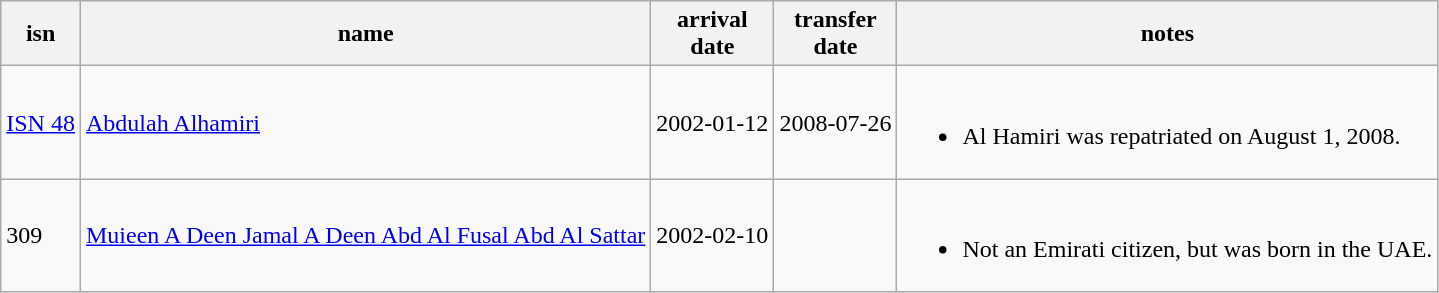<table class="wikitable">
<tr>
<th>isn</th>
<th>name</th>
<th>arrival<br>date</th>
<th>transfer<br>date</th>
<th>notes</th>
</tr>
<tr>
<td><a href='#'>ISN 48</a></td>
<td><a href='#'>Abdulah Alhamiri</a></td>
<td>2002-01-12</td>
<td>2008-07-26</td>
<td><br><ul><li>Al Hamiri was repatriated on August 1, 2008.</li></ul></td>
</tr>
<tr>
<td>309</td>
<td><a href='#'>Muieen A Deen Jamal A Deen Abd Al Fusal Abd Al Sattar</a></td>
<td>2002-02-10</td>
<td></td>
<td><br><ul><li>Not an Emirati citizen, but was born in the UAE.</li></ul></td>
</tr>
</table>
